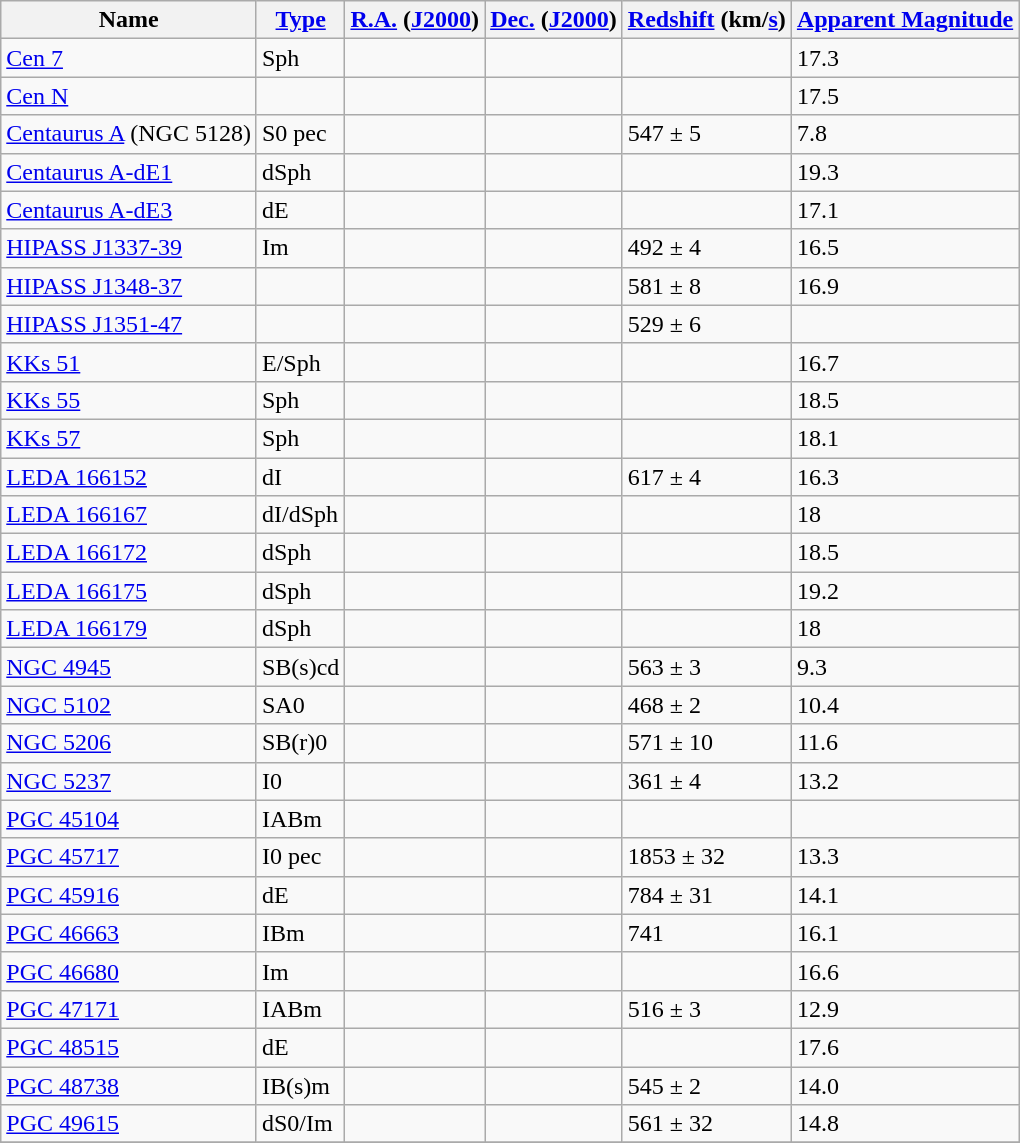<table class="wikitable sortable">
<tr>
<th>Name</th>
<th><a href='#'>Type</a></th>
<th><a href='#'>R.A.</a> (<a href='#'>J2000</a>)</th>
<th><a href='#'>Dec.</a> (<a href='#'>J2000</a>)</th>
<th><a href='#'>Redshift</a> (km/<a href='#'>s</a>)</th>
<th><a href='#'>Apparent Magnitude</a></th>
</tr>
<tr>
<td><a href='#'>Cen 7</a></td>
<td>Sph</td>
<td></td>
<td></td>
<td></td>
<td>17.3</td>
</tr>
<tr>
<td><a href='#'>Cen N</a></td>
<td></td>
<td></td>
<td></td>
<td></td>
<td>17.5</td>
</tr>
<tr>
<td><a href='#'>Centaurus A</a> (NGC 5128)</td>
<td>S0 pec</td>
<td></td>
<td></td>
<td>547 ± 5</td>
<td>7.8</td>
</tr>
<tr>
<td><a href='#'>Centaurus A-dE1</a></td>
<td>dSph</td>
<td></td>
<td></td>
<td></td>
<td>19.3</td>
</tr>
<tr>
<td><a href='#'>Centaurus A-dE3</a></td>
<td>dE</td>
<td></td>
<td></td>
<td></td>
<td>17.1</td>
</tr>
<tr>
<td><a href='#'>HIPASS J1337-39</a></td>
<td>Im</td>
<td></td>
<td></td>
<td>492 ± 4</td>
<td>16.5</td>
</tr>
<tr>
<td><a href='#'>HIPASS J1348-37</a></td>
<td></td>
<td></td>
<td></td>
<td>581 ± 8</td>
<td>16.9</td>
</tr>
<tr>
<td><a href='#'>HIPASS J1351-47</a></td>
<td></td>
<td></td>
<td></td>
<td>529 ± 6</td>
<td></td>
</tr>
<tr>
<td><a href='#'>KKs 51</a></td>
<td>E/Sph</td>
<td></td>
<td></td>
<td></td>
<td>16.7</td>
</tr>
<tr>
<td><a href='#'>KKs 55</a></td>
<td>Sph</td>
<td></td>
<td></td>
<td></td>
<td>18.5</td>
</tr>
<tr>
<td><a href='#'>KKs 57</a></td>
<td>Sph</td>
<td></td>
<td></td>
<td></td>
<td>18.1</td>
</tr>
<tr>
<td><a href='#'>LEDA 166152</a></td>
<td>dI</td>
<td></td>
<td></td>
<td>617 ± 4</td>
<td>16.3</td>
</tr>
<tr>
<td><a href='#'>LEDA 166167</a></td>
<td>dI/dSph</td>
<td></td>
<td></td>
<td></td>
<td>18</td>
</tr>
<tr>
<td><a href='#'>LEDA 166172</a></td>
<td>dSph</td>
<td></td>
<td></td>
<td></td>
<td>18.5</td>
</tr>
<tr>
<td><a href='#'>LEDA 166175</a></td>
<td>dSph</td>
<td></td>
<td></td>
<td></td>
<td>19.2</td>
</tr>
<tr>
<td><a href='#'>LEDA 166179</a></td>
<td>dSph</td>
<td></td>
<td></td>
<td></td>
<td>18</td>
</tr>
<tr>
<td><a href='#'>NGC 4945</a></td>
<td>SB(s)cd</td>
<td></td>
<td></td>
<td>563 ± 3</td>
<td>9.3</td>
</tr>
<tr>
<td><a href='#'>NGC 5102</a></td>
<td>SA0</td>
<td></td>
<td></td>
<td>468 ± 2</td>
<td>10.4</td>
</tr>
<tr>
<td><a href='#'>NGC 5206</a></td>
<td>SB(r)0</td>
<td></td>
<td></td>
<td>571 ± 10</td>
<td>11.6</td>
</tr>
<tr>
<td><a href='#'>NGC 5237</a></td>
<td>I0</td>
<td></td>
<td></td>
<td>361 ± 4</td>
<td>13.2</td>
</tr>
<tr>
<td><a href='#'>PGC 45104</a></td>
<td>IABm</td>
<td></td>
<td></td>
<td></td>
<td></td>
</tr>
<tr>
<td><a href='#'>PGC 45717</a></td>
<td>I0 pec</td>
<td></td>
<td></td>
<td>1853 ± 32</td>
<td>13.3</td>
</tr>
<tr>
<td><a href='#'>PGC 45916</a></td>
<td>dE</td>
<td></td>
<td></td>
<td>784 ± 31</td>
<td>14.1</td>
</tr>
<tr>
<td><a href='#'>PGC 46663</a></td>
<td>IBm</td>
<td></td>
<td></td>
<td>741</td>
<td>16.1</td>
</tr>
<tr>
<td><a href='#'>PGC 46680</a></td>
<td>Im</td>
<td></td>
<td></td>
<td></td>
<td>16.6</td>
</tr>
<tr>
<td><a href='#'>PGC 47171</a></td>
<td>IABm</td>
<td></td>
<td></td>
<td>516 ± 3</td>
<td>12.9</td>
</tr>
<tr>
<td><a href='#'>PGC 48515</a></td>
<td>dE</td>
<td></td>
<td></td>
<td></td>
<td>17.6</td>
</tr>
<tr>
<td><a href='#'>PGC 48738</a></td>
<td>IB(s)m</td>
<td></td>
<td></td>
<td>545 ± 2</td>
<td>14.0</td>
</tr>
<tr>
<td><a href='#'>PGC 49615</a></td>
<td>dS0/Im</td>
<td></td>
<td></td>
<td>561 ± 32</td>
<td>14.8</td>
</tr>
<tr>
</tr>
</table>
